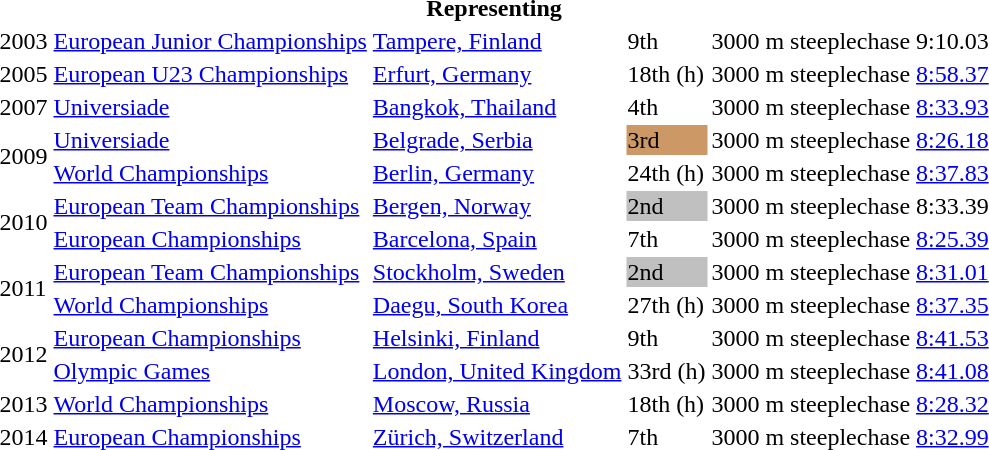<table>
<tr>
<th colspan="6">Representing </th>
</tr>
<tr>
<td>2003</td>
<td><a href='#'>European Junior Championships</a></td>
<td><a href='#'>Tampere, Finland</a></td>
<td>9th</td>
<td>3000 m steeplechase</td>
<td>9:10.03</td>
</tr>
<tr>
<td>2005</td>
<td><a href='#'>European U23 Championships</a></td>
<td><a href='#'>Erfurt, Germany</a></td>
<td>18th (h)</td>
<td>3000 m steeplechase</td>
<td><a href='#'>8:58.37</a></td>
</tr>
<tr>
<td>2007</td>
<td><a href='#'>Universiade</a></td>
<td><a href='#'>Bangkok, Thailand</a></td>
<td>4th</td>
<td>3000 m steeplechase</td>
<td><a href='#'>8:33.93</a></td>
</tr>
<tr>
<td rowspan=2>2009</td>
<td><a href='#'>Universiade</a></td>
<td><a href='#'>Belgrade, Serbia</a></td>
<td bgcolor="cc9966">3rd</td>
<td>3000 m steeplechase</td>
<td><a href='#'>8:26.18</a></td>
</tr>
<tr>
<td><a href='#'>World Championships</a></td>
<td><a href='#'>Berlin, Germany</a></td>
<td>24th (h)</td>
<td>3000 m steeplechase</td>
<td><a href='#'>8:37.83</a></td>
</tr>
<tr>
<td rowspan=2>2010</td>
<td><a href='#'>European Team Championships</a></td>
<td><a href='#'>Bergen, Norway</a></td>
<td bgcolor="silver">2nd</td>
<td>3000 m steeplechase</td>
<td>8:33.39</td>
</tr>
<tr>
<td><a href='#'>European Championships</a></td>
<td><a href='#'>Barcelona, Spain</a></td>
<td>7th</td>
<td>3000 m steeplechase</td>
<td><a href='#'>8:25.39</a></td>
</tr>
<tr>
<td rowspan=2>2011</td>
<td><a href='#'>European Team Championships</a></td>
<td><a href='#'>Stockholm, Sweden</a></td>
<td bgcolor="silver">2nd</td>
<td>3000 m steeplechase</td>
<td><a href='#'>8:31.01</a></td>
</tr>
<tr>
<td><a href='#'>World Championships</a></td>
<td><a href='#'>Daegu, South Korea</a></td>
<td>27th (h)</td>
<td>3000 m steeplechase</td>
<td><a href='#'>8:37.35</a></td>
</tr>
<tr>
<td rowspan=2>2012</td>
<td><a href='#'>European Championships</a></td>
<td><a href='#'>Helsinki, Finland</a></td>
<td>9th</td>
<td>3000 m steeplechase</td>
<td><a href='#'>8:41.53</a></td>
</tr>
<tr>
<td><a href='#'>Olympic Games</a></td>
<td><a href='#'>London, United Kingdom</a></td>
<td>33rd (h)</td>
<td>3000 m steeplechase</td>
<td><a href='#'>8:41.08</a></td>
</tr>
<tr>
<td>2013</td>
<td><a href='#'>World Championships</a></td>
<td><a href='#'>Moscow, Russia</a></td>
<td>18th (h)</td>
<td>3000 m steeplechase</td>
<td><a href='#'>8:28.32</a></td>
</tr>
<tr>
<td>2014</td>
<td><a href='#'>European Championships</a></td>
<td><a href='#'>Zürich, Switzerland</a></td>
<td>7th</td>
<td>3000 m steeplechase</td>
<td><a href='#'>8:32.99</a></td>
</tr>
</table>
